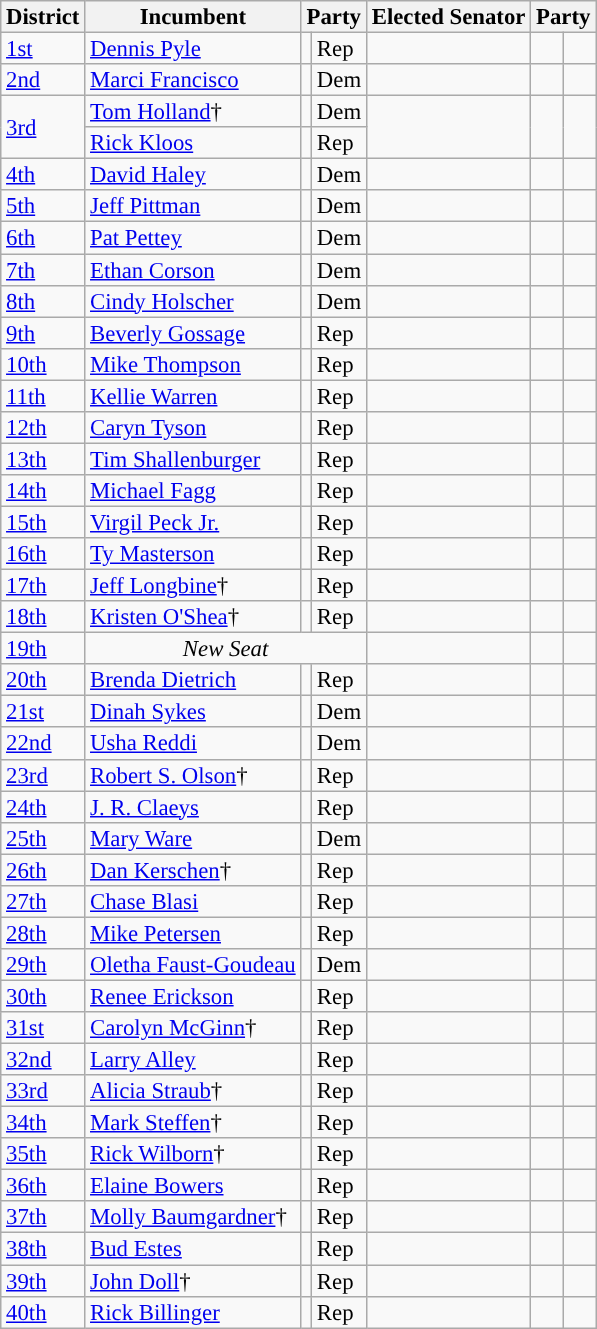<table class="sortable wikitable" style="font-size:95%;line-height:14px;">
<tr>
<th colspan="1">District</th>
<th class="unsortable">Incumbent</th>
<th colspan="2">Party</th>
<th class="unsortable">Elected Senator</th>
<th colspan="2">Party</th>
</tr>
<tr>
<td><a href='#'>1st</a></td>
<td><a href='#'>Dennis Pyle</a></td>
<td style="background:"></td>
<td>Rep</td>
<td></td>
<td></td>
<td></td>
</tr>
<tr>
<td><a href='#'>2nd</a></td>
<td><a href='#'>Marci Francisco</a></td>
<td style="background:"></td>
<td>Dem</td>
<td></td>
<td></td>
<td></td>
</tr>
<tr>
<td rowspan=2><a href='#'>3rd</a></td>
<td><a href='#'>Tom Holland</a>†</td>
<td style="background:"></td>
<td>Dem</td>
<td rowspan=2></td>
<td rowspan=2></td>
<td rowspan=2></td>
</tr>
<tr>
<td><a href='#'>Rick Kloos</a></td>
<td style="background:"></td>
<td>Rep</td>
</tr>
<tr>
<td><a href='#'>4th</a></td>
<td><a href='#'>David Haley</a></td>
<td style="background:"></td>
<td>Dem</td>
<td></td>
<td></td>
<td></td>
</tr>
<tr>
<td><a href='#'>5th</a></td>
<td><a href='#'>Jeff Pittman</a></td>
<td style="background:"></td>
<td>Dem</td>
<td></td>
<td></td>
<td></td>
</tr>
<tr>
<td><a href='#'>6th</a></td>
<td><a href='#'>Pat Pettey</a></td>
<td style="background:"></td>
<td>Dem</td>
<td></td>
<td></td>
<td></td>
</tr>
<tr>
<td><a href='#'>7th</a></td>
<td><a href='#'>Ethan Corson</a></td>
<td style="background:"></td>
<td>Dem</td>
<td></td>
<td></td>
<td></td>
</tr>
<tr>
<td><a href='#'>8th</a></td>
<td><a href='#'>Cindy Holscher</a></td>
<td style="background:"></td>
<td>Dem</td>
<td></td>
<td></td>
<td></td>
</tr>
<tr>
<td><a href='#'>9th</a></td>
<td><a href='#'>Beverly Gossage</a></td>
<td style="background:"></td>
<td>Rep</td>
<td></td>
<td></td>
<td></td>
</tr>
<tr>
<td><a href='#'>10th</a></td>
<td><a href='#'>Mike Thompson</a></td>
<td style="background:"></td>
<td>Rep</td>
<td></td>
<td></td>
<td></td>
</tr>
<tr>
<td><a href='#'>11th</a></td>
<td><a href='#'>Kellie Warren</a></td>
<td style="background:"></td>
<td>Rep</td>
<td></td>
<td></td>
<td></td>
</tr>
<tr>
<td><a href='#'>12th</a></td>
<td><a href='#'>Caryn Tyson</a></td>
<td style="background:"></td>
<td>Rep</td>
<td></td>
<td></td>
<td></td>
</tr>
<tr>
<td><a href='#'>13th</a></td>
<td><a href='#'>Tim Shallenburger</a></td>
<td style="background:"></td>
<td>Rep</td>
<td></td>
<td></td>
<td></td>
</tr>
<tr>
<td><a href='#'>14th</a></td>
<td><a href='#'>Michael Fagg</a></td>
<td style="background:"></td>
<td>Rep</td>
<td></td>
<td></td>
<td></td>
</tr>
<tr>
<td><a href='#'>15th</a></td>
<td><a href='#'>Virgil Peck Jr.</a></td>
<td style="background:"></td>
<td>Rep</td>
<td></td>
<td></td>
<td></td>
</tr>
<tr>
<td><a href='#'>16th</a></td>
<td><a href='#'>Ty Masterson</a></td>
<td style="background:"></td>
<td>Rep</td>
<td></td>
<td></td>
<td></td>
</tr>
<tr>
<td><a href='#'>17th</a></td>
<td><a href='#'>Jeff Longbine</a>†</td>
<td style="background:"></td>
<td>Rep</td>
<td></td>
<td></td>
<td></td>
</tr>
<tr>
<td><a href='#'>18th</a></td>
<td><a href='#'>Kristen O'Shea</a>†</td>
<td style="background:"></td>
<td>Rep</td>
<td></td>
<td></td>
<td></td>
</tr>
<tr>
<td><a href='#'>19th</a></td>
<td colspan=3 align=center><em>New Seat</em></td>
<td></td>
<td></td>
<td></td>
</tr>
<tr>
<td><a href='#'>20th</a></td>
<td><a href='#'>Brenda Dietrich</a></td>
<td style="background:"></td>
<td>Rep</td>
<td></td>
<td></td>
<td></td>
</tr>
<tr>
<td><a href='#'>21st</a></td>
<td><a href='#'>Dinah Sykes</a></td>
<td style="background:"></td>
<td>Dem</td>
<td></td>
<td></td>
<td></td>
</tr>
<tr>
<td><a href='#'>22nd</a></td>
<td><a href='#'>Usha Reddi</a></td>
<td style="background:"></td>
<td>Dem</td>
<td></td>
<td></td>
<td></td>
</tr>
<tr>
<td><a href='#'>23rd</a></td>
<td><a href='#'>Robert S. Olson</a>†</td>
<td style="background:"></td>
<td>Rep</td>
<td></td>
<td></td>
<td></td>
</tr>
<tr>
<td><a href='#'>24th</a></td>
<td><a href='#'>J. R. Claeys</a></td>
<td style="background:"></td>
<td>Rep</td>
<td></td>
<td></td>
<td></td>
</tr>
<tr>
<td><a href='#'>25th</a></td>
<td><a href='#'>Mary Ware</a></td>
<td style="background:"></td>
<td>Dem</td>
<td></td>
<td></td>
<td></td>
</tr>
<tr>
<td><a href='#'>26th</a></td>
<td><a href='#'>Dan Kerschen</a>†</td>
<td style="background:"></td>
<td>Rep</td>
<td></td>
<td></td>
<td></td>
</tr>
<tr>
<td><a href='#'>27th</a></td>
<td><a href='#'>Chase Blasi</a></td>
<td style="background:"></td>
<td>Rep</td>
<td></td>
<td></td>
<td></td>
</tr>
<tr>
<td><a href='#'>28th</a></td>
<td><a href='#'>Mike Petersen</a></td>
<td style="background:"></td>
<td>Rep</td>
<td></td>
<td></td>
<td></td>
</tr>
<tr>
<td><a href='#'>29th</a></td>
<td><a href='#'>Oletha Faust-Goudeau</a></td>
<td style="background:"></td>
<td>Dem</td>
<td></td>
<td></td>
<td></td>
</tr>
<tr>
<td><a href='#'>30th</a></td>
<td><a href='#'>Renee Erickson</a></td>
<td style="background:"></td>
<td>Rep</td>
<td></td>
<td></td>
<td></td>
</tr>
<tr>
<td><a href='#'>31st</a></td>
<td><a href='#'>Carolyn McGinn</a>†</td>
<td style="background:"></td>
<td>Rep</td>
<td></td>
<td></td>
<td></td>
</tr>
<tr>
<td><a href='#'>32nd</a></td>
<td><a href='#'>Larry Alley</a></td>
<td style="background:"></td>
<td>Rep</td>
<td></td>
<td></td>
<td></td>
</tr>
<tr>
<td><a href='#'>33rd</a></td>
<td><a href='#'>Alicia Straub</a>†</td>
<td style="background:"></td>
<td>Rep</td>
<td></td>
<td></td>
<td></td>
</tr>
<tr>
<td><a href='#'>34th</a></td>
<td><a href='#'>Mark Steffen</a>†</td>
<td style="background:"></td>
<td>Rep</td>
<td></td>
<td></td>
<td></td>
</tr>
<tr>
<td><a href='#'>35th</a></td>
<td><a href='#'>Rick Wilborn</a>†</td>
<td style="background:"></td>
<td>Rep</td>
<td></td>
<td></td>
<td></td>
</tr>
<tr>
<td><a href='#'>36th</a></td>
<td><a href='#'>Elaine Bowers</a></td>
<td style="background:"></td>
<td>Rep</td>
<td></td>
<td></td>
<td></td>
</tr>
<tr>
<td><a href='#'>37th</a></td>
<td><a href='#'>Molly Baumgardner</a>†</td>
<td style="background:"></td>
<td>Rep</td>
<td></td>
<td></td>
<td></td>
</tr>
<tr>
<td><a href='#'>38th</a></td>
<td><a href='#'>Bud Estes</a></td>
<td style="background:"></td>
<td>Rep</td>
<td></td>
<td></td>
<td></td>
</tr>
<tr>
<td><a href='#'>39th</a></td>
<td><a href='#'>John Doll</a>†</td>
<td style="background:"></td>
<td>Rep</td>
<td></td>
<td></td>
<td></td>
</tr>
<tr>
<td><a href='#'>40th</a></td>
<td><a href='#'>Rick Billinger</a></td>
<td style="background:"></td>
<td>Rep</td>
<td></td>
<td></td>
<td></td>
</tr>
</table>
